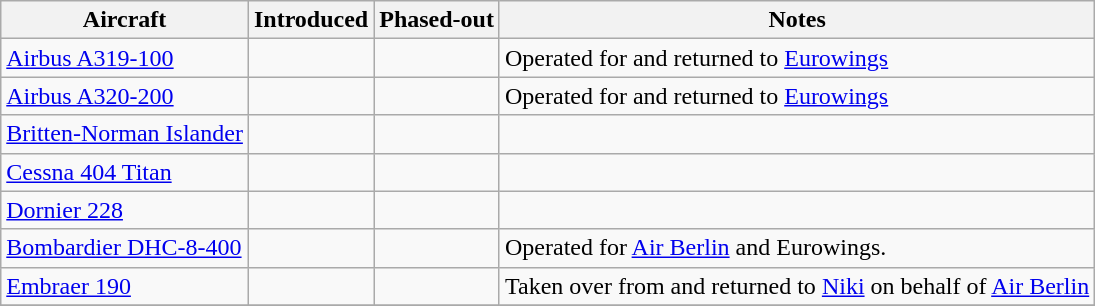<table class="wikitable">
<tr>
<th>Aircraft</th>
<th>Introduced</th>
<th>Phased-out</th>
<th>Notes</th>
</tr>
<tr>
<td><a href='#'>Airbus A319-100</a></td>
<td></td>
<td></td>
<td>Operated for and returned to <a href='#'>Eurowings</a></td>
</tr>
<tr>
<td><a href='#'>Airbus A320-200</a></td>
<td></td>
<td></td>
<td>Operated for and returned to <a href='#'>Eurowings</a></td>
</tr>
<tr>
<td><a href='#'>Britten-Norman Islander</a></td>
<td></td>
<td></td>
<td></td>
</tr>
<tr>
<td><a href='#'>Cessna 404 Titan</a></td>
<td></td>
<td></td>
<td></td>
</tr>
<tr>
<td><a href='#'>Dornier 228</a></td>
<td></td>
<td></td>
<td></td>
</tr>
<tr>
<td><a href='#'>Bombardier DHC-8-400</a></td>
<td></td>
<td></td>
<td>Operated for <a href='#'>Air Berlin</a> and Eurowings.</td>
</tr>
<tr>
<td><a href='#'>Embraer 190</a></td>
<td></td>
<td></td>
<td>Taken over from and returned to <a href='#'>Niki</a> on behalf of <a href='#'>Air Berlin</a></td>
</tr>
<tr>
</tr>
</table>
